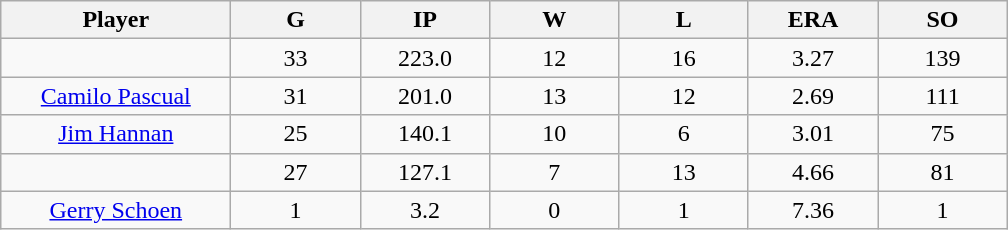<table class="wikitable sortable">
<tr>
<th bgcolor="#DDDDFF" width="16%">Player</th>
<th bgcolor="#DDDDFF" width="9%">G</th>
<th bgcolor="#DDDDFF" width="9%">IP</th>
<th bgcolor="#DDDDFF" width="9%">W</th>
<th bgcolor="#DDDDFF" width="9%">L</th>
<th bgcolor="#DDDDFF" width="9%">ERA</th>
<th bgcolor="#DDDDFF" width="9%">SO</th>
</tr>
<tr align="center">
<td></td>
<td>33</td>
<td>223.0</td>
<td>12</td>
<td>16</td>
<td>3.27</td>
<td>139</td>
</tr>
<tr align="center">
<td><a href='#'>Camilo Pascual</a></td>
<td>31</td>
<td>201.0</td>
<td>13</td>
<td>12</td>
<td>2.69</td>
<td>111</td>
</tr>
<tr align=center>
<td><a href='#'>Jim Hannan</a></td>
<td>25</td>
<td>140.1</td>
<td>10</td>
<td>6</td>
<td>3.01</td>
<td>75</td>
</tr>
<tr align=center>
<td></td>
<td>27</td>
<td>127.1</td>
<td>7</td>
<td>13</td>
<td>4.66</td>
<td>81</td>
</tr>
<tr align="center">
<td><a href='#'>Gerry Schoen</a></td>
<td>1</td>
<td>3.2</td>
<td>0</td>
<td>1</td>
<td>7.36</td>
<td>1</td>
</tr>
</table>
